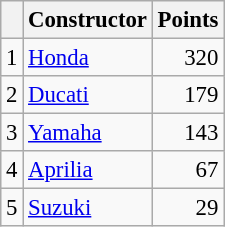<table class="wikitable" style="font-size: 95%;">
<tr>
<th></th>
<th>Constructor</th>
<th>Points</th>
</tr>
<tr>
<td align=center>1</td>
<td> <a href='#'>Honda</a></td>
<td align=right>320</td>
</tr>
<tr>
<td align=center>2</td>
<td> <a href='#'>Ducati</a></td>
<td align=right>179</td>
</tr>
<tr>
<td align=center>3</td>
<td> <a href='#'>Yamaha</a></td>
<td align=right>143</td>
</tr>
<tr>
<td align=center>4</td>
<td> <a href='#'>Aprilia</a></td>
<td align=right>67</td>
</tr>
<tr>
<td align=center>5</td>
<td> <a href='#'>Suzuki</a></td>
<td align=right>29</td>
</tr>
</table>
